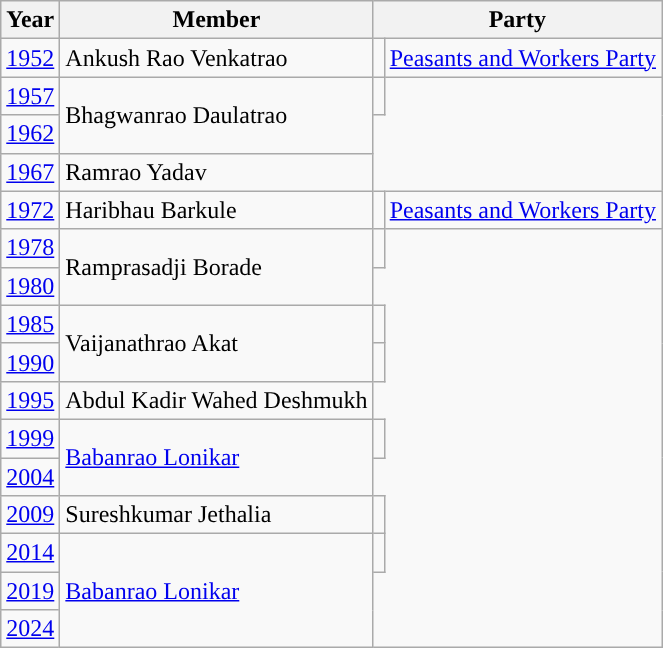<table class="wikitable">
<tr>
<th>Year</th>
<th>Member</th>
<th colspan="2">Party</th>
</tr>
<tr>
<td><a href='#'>1952</a></td>
<td>Ankush Rao Venkatrao</td>
<td style="background-color: "></td>
<td><a href='#'>Peasants and Workers Party</a></td>
</tr>
<tr>
<td><a href='#'>1957</a></td>
<td rowspan="2">Bhagwanrao Daulatrao</td>
<td></td>
</tr>
<tr>
<td><a href='#'>1962</a></td>
</tr>
<tr>
<td><a href='#'>1967</a></td>
<td>Ramrao Yadav</td>
</tr>
<tr>
<td><a href='#'>1972</a></td>
<td>Haribhau Barkule</td>
<td style="background-color: "></td>
<td><a href='#'>Peasants and Workers Party</a></td>
</tr>
<tr>
<td><a href='#'>1978</a></td>
<td rowspan="2">Ramprasadji Borade</td>
<td></td>
</tr>
<tr>
<td><a href='#'>1980</a></td>
</tr>
<tr>
<td><a href='#'>1985</a></td>
<td rowspan="2">Vaijanathrao Akat</td>
<td></td>
</tr>
<tr>
<td><a href='#'>1990</a></td>
<td></td>
</tr>
<tr>
<td><a href='#'>1995</a></td>
<td>Abdul Kadir Wahed Deshmukh</td>
</tr>
<tr>
<td><a href='#'>1999</a></td>
<td rowspan="2"><a href='#'>Babanrao Lonikar</a></td>
<td></td>
</tr>
<tr>
<td><a href='#'>2004</a></td>
</tr>
<tr>
<td><a href='#'>2009</a></td>
<td>Sureshkumar Jethalia</td>
<td></td>
</tr>
<tr>
<td><a href='#'>2014</a></td>
<td rowspan="3"><a href='#'>Babanrao Lonikar</a></td>
<td></td>
</tr>
<tr>
<td><a href='#'>2019</a></td>
</tr>
<tr>
<td><a href='#'>2024</a></td>
</tr>
</table>
